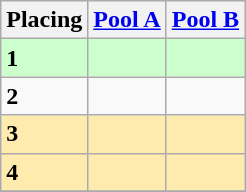<table class=wikitable style="border:1px solid #AAAAAA;">
<tr>
<th>Placing</th>
<th><a href='#'>Pool A</a></th>
<th><a href='#'>Pool B</a></th>
</tr>
<tr style="background: #ccffcc;">
<td><strong>1</strong></td>
<td></td>
<td></td>
</tr>
<tr>
<td><strong>2</strong></td>
<td></td>
<td></td>
</tr>
<tr style="background: #ffebad;">
<td><strong>3</strong></td>
<td></td>
<td></td>
</tr>
<tr style="background: #ffebad;">
<td><strong>4</strong></td>
<td></td>
<td></td>
</tr>
<tr>
</tr>
</table>
